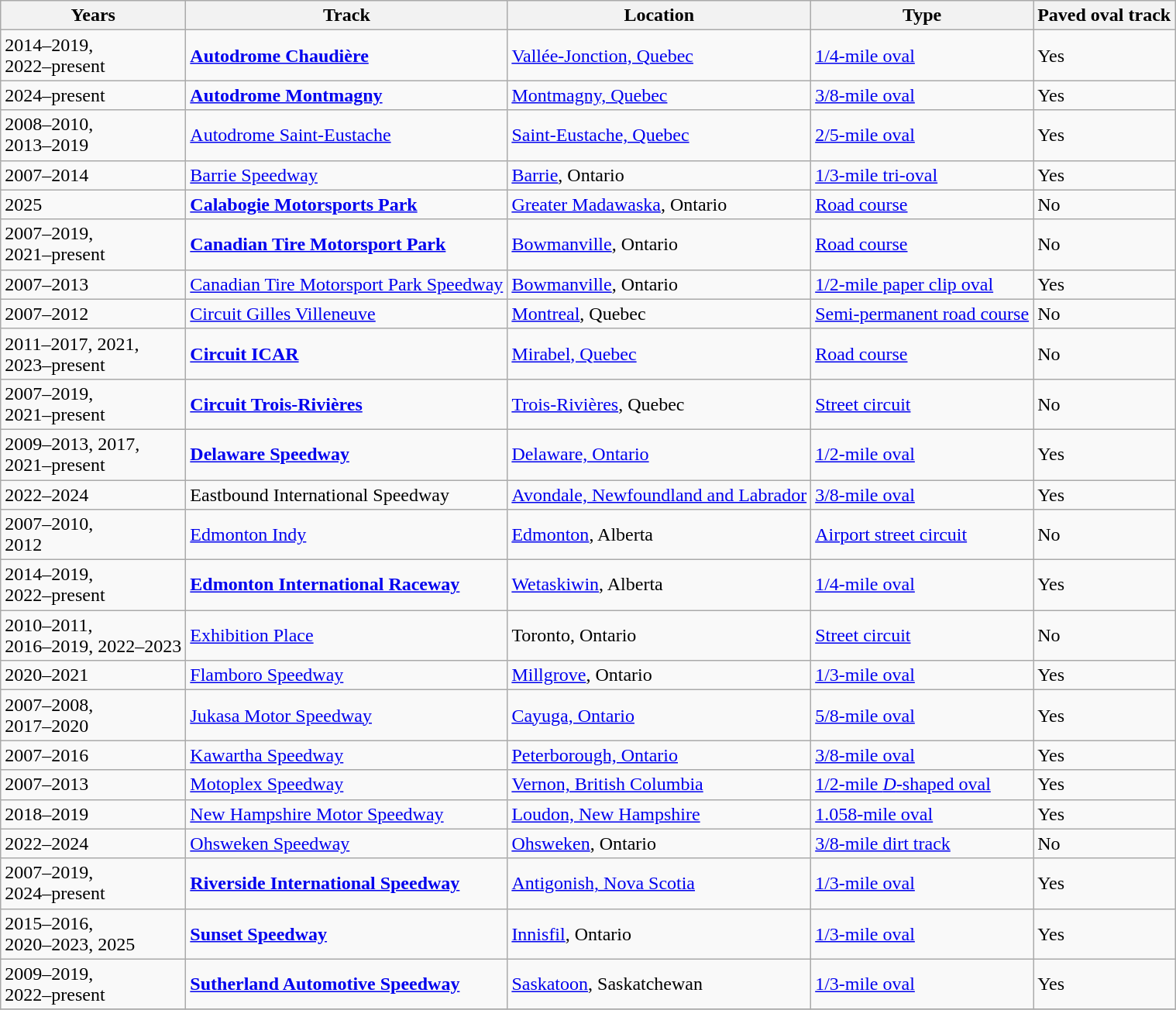<table class="wikitable">
<tr>
<th>Years</th>
<th>Track</th>
<th>Location</th>
<th>Type</th>
<th>Paved oval track</th>
</tr>
<tr>
<td>2014–2019,<br>2022–present</td>
<td><strong><a href='#'>Autodrome Chaudière</a></strong></td>
<td><a href='#'>Vallée-Jonction, Quebec</a></td>
<td><a href='#'>1/4-mile oval</a></td>
<td>Yes</td>
</tr>
<tr>
<td>2024–present</td>
<td><strong><a href='#'>Autodrome Montmagny</a></strong></td>
<td><a href='#'>Montmagny, Quebec</a></td>
<td><a href='#'>3/8-mile oval</a></td>
<td>Yes</td>
</tr>
<tr>
<td>2008–2010,<br>2013–2019</td>
<td><a href='#'>Autodrome Saint-Eustache</a></td>
<td><a href='#'>Saint-Eustache, Quebec</a></td>
<td><a href='#'>2/5-mile oval</a></td>
<td>Yes</td>
</tr>
<tr>
<td>2007–2014</td>
<td><a href='#'>Barrie Speedway</a></td>
<td><a href='#'>Barrie</a>, Ontario</td>
<td><a href='#'>1/3-mile tri-oval</a></td>
<td>Yes</td>
</tr>
<tr>
<td>2025</td>
<td><strong><a href='#'>Calabogie Motorsports Park</a></strong></td>
<td><a href='#'>Greater Madawaska</a>, Ontario</td>
<td><a href='#'>Road course</a></td>
<td>No</td>
</tr>
<tr>
<td>2007–2019,<br>2021–present</td>
<td><strong><a href='#'>Canadian Tire Motorsport Park</a></strong></td>
<td><a href='#'>Bowmanville</a>, Ontario</td>
<td><a href='#'>Road course</a></td>
<td>No</td>
</tr>
<tr>
<td>2007–2013</td>
<td><a href='#'>Canadian Tire Motorsport Park Speedway</a></td>
<td><a href='#'>Bowmanville</a>, Ontario</td>
<td><a href='#'>1/2-mile paper clip oval</a></td>
<td>Yes</td>
</tr>
<tr>
<td>2007–2012</td>
<td><a href='#'>Circuit Gilles Villeneuve</a></td>
<td><a href='#'>Montreal</a>, Quebec</td>
<td><a href='#'>Semi-permanent road course</a></td>
<td>No</td>
</tr>
<tr>
<td>2011–2017, 2021,<br>2023–present</td>
<td><strong><a href='#'>Circuit ICAR</a></strong></td>
<td><a href='#'>Mirabel, Quebec</a></td>
<td><a href='#'>Road course</a></td>
<td>No</td>
</tr>
<tr>
<td>2007–2019,<br>2021–present</td>
<td><strong><a href='#'>Circuit Trois-Rivières</a></strong></td>
<td><a href='#'>Trois-Rivières</a>, Quebec</td>
<td><a href='#'>Street circuit</a></td>
<td>No</td>
</tr>
<tr>
<td>2009–2013, 2017,<br>2021–present</td>
<td><strong><a href='#'>Delaware Speedway</a></strong></td>
<td><a href='#'>Delaware, Ontario</a></td>
<td><a href='#'>1/2-mile oval</a></td>
<td>Yes</td>
</tr>
<tr>
<td>2022–2024</td>
<td>Eastbound International Speedway</td>
<td><a href='#'>Avondale, Newfoundland and Labrador</a></td>
<td><a href='#'>3/8-mile oval</a></td>
<td>Yes</td>
</tr>
<tr>
<td>2007–2010,<br>2012</td>
<td><a href='#'>Edmonton Indy</a></td>
<td><a href='#'>Edmonton</a>, Alberta</td>
<td><a href='#'>Airport street circuit</a></td>
<td>No</td>
</tr>
<tr>
<td>2014–2019,<br>2022–present</td>
<td><strong><a href='#'>Edmonton International Raceway</a></strong></td>
<td><a href='#'>Wetaskiwin</a>, Alberta</td>
<td><a href='#'>1/4-mile oval</a></td>
<td>Yes</td>
</tr>
<tr>
<td>2010–2011,<br>2016–2019, 2022–2023</td>
<td><a href='#'>Exhibition Place</a></td>
<td>Toronto, Ontario</td>
<td><a href='#'>Street circuit</a></td>
<td>No</td>
</tr>
<tr>
<td>2020–2021</td>
<td><a href='#'>Flamboro Speedway</a></td>
<td><a href='#'>Millgrove</a>, Ontario</td>
<td><a href='#'>1/3-mile oval</a></td>
<td>Yes</td>
</tr>
<tr>
<td>2007–2008,<br>2017–2020</td>
<td><a href='#'>Jukasa Motor Speedway</a></td>
<td><a href='#'>Cayuga, Ontario</a></td>
<td><a href='#'>5/8-mile oval</a></td>
<td>Yes</td>
</tr>
<tr>
<td>2007–2016</td>
<td><a href='#'>Kawartha Speedway</a></td>
<td><a href='#'>Peterborough, Ontario</a></td>
<td><a href='#'>3/8-mile oval</a></td>
<td>Yes</td>
</tr>
<tr>
<td>2007–2013</td>
<td><a href='#'>Motoplex Speedway</a></td>
<td><a href='#'>Vernon, British Columbia</a></td>
<td><a href='#'>1/2-mile <em>D</em>-shaped oval</a></td>
<td>Yes</td>
</tr>
<tr>
<td>2018–2019</td>
<td><a href='#'>New Hampshire Motor Speedway</a></td>
<td><a href='#'>Loudon, New Hampshire</a></td>
<td><a href='#'>1.058-mile oval</a></td>
<td>Yes</td>
</tr>
<tr>
<td>2022–2024</td>
<td><a href='#'>Ohsweken Speedway</a></td>
<td><a href='#'>Ohsweken</a>, Ontario</td>
<td><a href='#'>3/8-mile dirt track</a></td>
<td>No</td>
</tr>
<tr>
<td>2007–2019,<br>2024–present</td>
<td><strong><a href='#'>Riverside International Speedway</a></strong></td>
<td><a href='#'>Antigonish, Nova Scotia</a></td>
<td><a href='#'>1/3-mile oval</a></td>
<td>Yes</td>
</tr>
<tr>
<td>2015–2016,<br>2020–2023, 2025</td>
<td><strong><a href='#'>Sunset Speedway</a></strong></td>
<td><a href='#'>Innisfil</a>, Ontario</td>
<td><a href='#'>1/3-mile oval</a></td>
<td>Yes</td>
</tr>
<tr>
<td>2009–2019,<br>2022–present</td>
<td><strong><a href='#'>Sutherland Automotive Speedway</a></strong></td>
<td><a href='#'>Saskatoon</a>, Saskatchewan</td>
<td><a href='#'>1/3-mile oval</a></td>
<td>Yes</td>
</tr>
<tr>
</tr>
</table>
